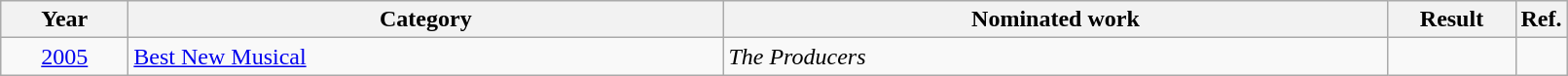<table class=wikitable>
<tr>
<th scope="col" style="width:5em;">Year</th>
<th scope="col" style="width:25em;">Category</th>
<th scope="col" style="width:28em;">Nominated work</th>
<th scope="col" style="width:5em;">Result</th>
<th>Ref.</th>
</tr>
<tr>
<td style="text-align:center;"><a href='#'>2005</a></td>
<td><a href='#'>Best New Musical</a></td>
<td><em>The Producers</em></td>
<td></td>
<td style="text-align:center;"></td>
</tr>
</table>
